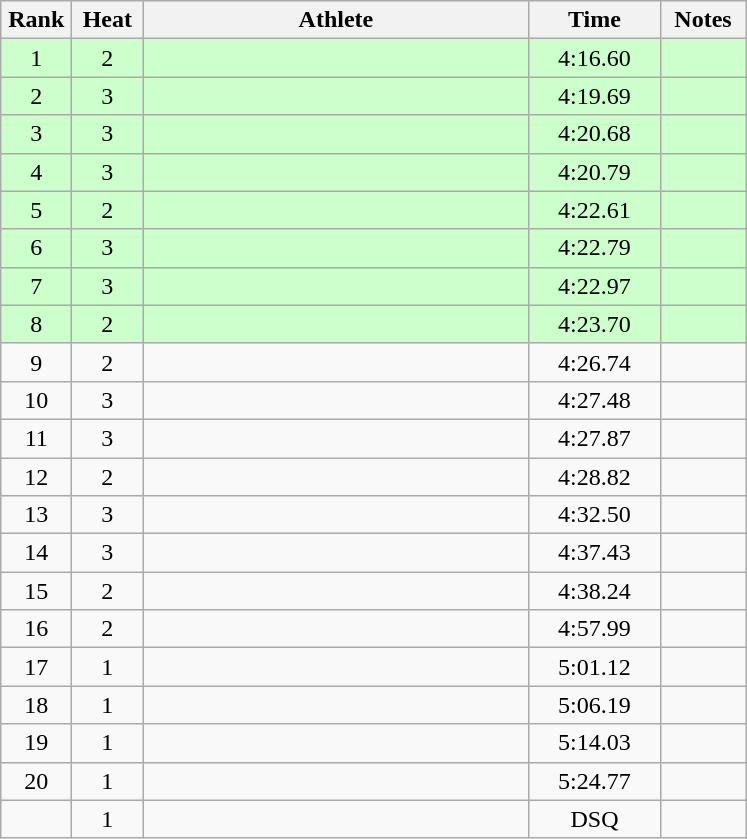<table class="wikitable" style="text-align:center">
<tr>
<th width=40>Rank</th>
<th width=40>Heat</th>
<th width=250>Athlete</th>
<th width=80>Time</th>
<th width=50>Notes</th>
</tr>
<tr bgcolor=#ccffcc>
<td>1</td>
<td>2</td>
<td align=left></td>
<td>4:16.60</td>
<td></td>
</tr>
<tr bgcolor=#ccffcc>
<td>2</td>
<td>3</td>
<td align=left></td>
<td>4:19.69</td>
<td></td>
</tr>
<tr bgcolor=#ccffcc>
<td>3</td>
<td>3</td>
<td align=left></td>
<td>4:20.68</td>
<td></td>
</tr>
<tr bgcolor=#ccffcc>
<td>4</td>
<td>3</td>
<td align=left></td>
<td>4:20.79</td>
<td></td>
</tr>
<tr bgcolor=#ccffcc>
<td>5</td>
<td>2</td>
<td align=left></td>
<td>4:22.61</td>
<td></td>
</tr>
<tr bgcolor=#ccffcc>
<td>6</td>
<td>3</td>
<td align=left></td>
<td>4:22.79</td>
<td></td>
</tr>
<tr bgcolor=#ccffcc>
<td>7</td>
<td>3</td>
<td align=left></td>
<td>4:22.97</td>
<td></td>
</tr>
<tr bgcolor=#ccffcc>
<td>8</td>
<td>2</td>
<td align=left></td>
<td>4:23.70</td>
<td></td>
</tr>
<tr>
<td>9</td>
<td>2</td>
<td align=left></td>
<td>4:26.74</td>
<td></td>
</tr>
<tr>
<td>10</td>
<td>3</td>
<td align=left></td>
<td>4:27.48</td>
<td></td>
</tr>
<tr>
<td>11</td>
<td>3</td>
<td align=left></td>
<td>4:27.87</td>
<td></td>
</tr>
<tr>
<td>12</td>
<td>2</td>
<td align=left></td>
<td>4:28.82</td>
<td></td>
</tr>
<tr>
<td>13</td>
<td>3</td>
<td align=left></td>
<td>4:32.50</td>
<td></td>
</tr>
<tr>
<td>14</td>
<td>3</td>
<td align=left></td>
<td>4:37.43</td>
<td></td>
</tr>
<tr>
<td>15</td>
<td>2</td>
<td align=left></td>
<td>4:38.24</td>
<td></td>
</tr>
<tr>
<td>16</td>
<td>2</td>
<td align=left></td>
<td>4:57.99</td>
<td></td>
</tr>
<tr>
<td>17</td>
<td>1</td>
<td align=left></td>
<td>5:01.12</td>
<td></td>
</tr>
<tr>
<td>18</td>
<td>1</td>
<td align=left></td>
<td>5:06.19</td>
<td></td>
</tr>
<tr>
<td>19</td>
<td>1</td>
<td align=left></td>
<td>5:14.03</td>
<td></td>
</tr>
<tr>
<td>20</td>
<td>1</td>
<td align=left></td>
<td>5:24.77</td>
<td></td>
</tr>
<tr>
<td></td>
<td>1</td>
<td align=left></td>
<td>DSQ</td>
<td></td>
</tr>
</table>
